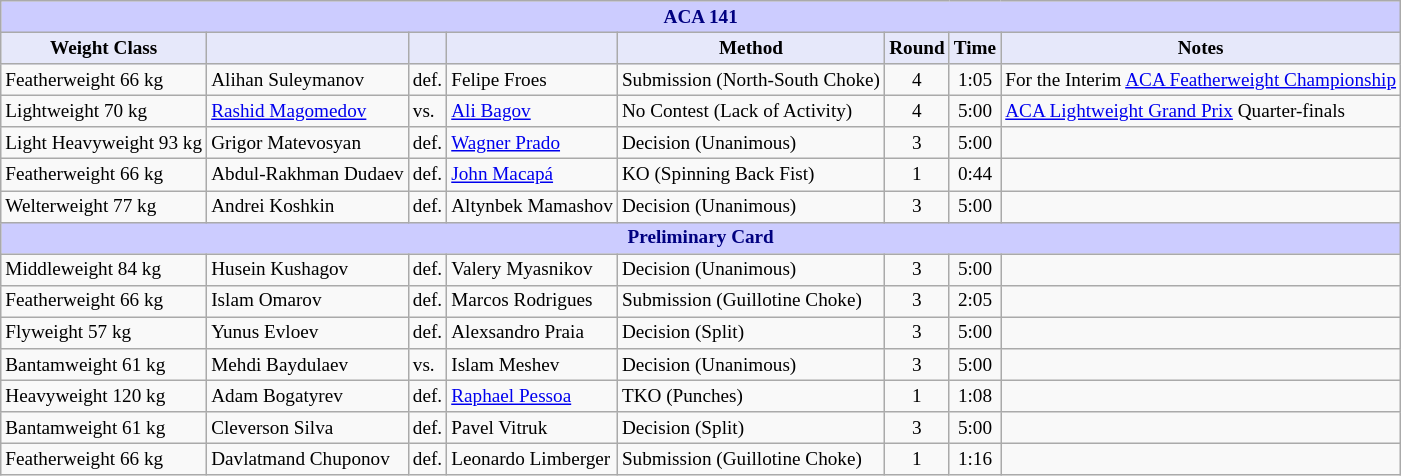<table class="wikitable" style="font-size: 80%;">
<tr>
<th colspan="8" style="background-color: #ccf; color: #000080; text-align: center;"><strong>ACA 141</strong></th>
</tr>
<tr>
<th colspan="1" style="background-color: #E6E8FA; color: #000000; text-align: center;">Weight Class</th>
<th colspan="1" style="background-color: #E6E8FA; color: #000000; text-align: center;"></th>
<th colspan="1" style="background-color: #E6E8FA; color: #000000; text-align: center;"></th>
<th colspan="1" style="background-color: #E6E8FA; color: #000000; text-align: center;"></th>
<th colspan="1" style="background-color: #E6E8FA; color: #000000; text-align: center;">Method</th>
<th colspan="1" style="background-color: #E6E8FA; color: #000000; text-align: center;">Round</th>
<th colspan="1" style="background-color: #E6E8FA; color: #000000; text-align: center;">Time</th>
<th colspan="1" style="background-color: #E6E8FA; color: #000000; text-align: center;">Notes</th>
</tr>
<tr>
<td>Featherweight 66 kg</td>
<td> Alihan Suleymanov</td>
<td>def.</td>
<td> Felipe Froes</td>
<td>Submission (North-South Choke)</td>
<td align=center>4</td>
<td align=center>1:05</td>
<td>For the Interim <a href='#'>ACA Featherweight Championship</a></td>
</tr>
<tr>
<td>Lightweight 70 kg</td>
<td> <a href='#'>Rashid Magomedov</a></td>
<td>vs.</td>
<td> <a href='#'>Ali Bagov</a></td>
<td>No Contest (Lack of Activity)</td>
<td align=center>4</td>
<td align=center>5:00</td>
<td><a href='#'>ACA Lightweight Grand Prix</a> Quarter-finals</td>
</tr>
<tr>
<td>Light Heavyweight 93 kg</td>
<td> Grigor Matevosyan</td>
<td>def.</td>
<td> <a href='#'>Wagner Prado</a></td>
<td>Decision (Unanimous)</td>
<td align=center>3</td>
<td align=center>5:00</td>
<td></td>
</tr>
<tr>
<td>Featherweight 66 kg</td>
<td> Abdul-Rakhman Dudaev</td>
<td>def.</td>
<td> <a href='#'>John Macapá</a></td>
<td>KO (Spinning Back Fist)</td>
<td align=center>1</td>
<td align=center>0:44</td>
<td></td>
</tr>
<tr>
<td>Welterweight 77 kg</td>
<td> Andrei Koshkin</td>
<td>def.</td>
<td> Altynbek Mamashov</td>
<td>Decision (Unanimous)</td>
<td align=center>3</td>
<td align=center>5:00</td>
<td></td>
</tr>
<tr>
<th colspan="8" style="background-color: #ccf; color: #000080; text-align: center;"><strong>Preliminary Card</strong></th>
</tr>
<tr>
<td>Middleweight 84 kg</td>
<td> Husein Kushagov</td>
<td>def.</td>
<td> Valery Myasnikov</td>
<td>Decision (Unanimous)</td>
<td align=center>3</td>
<td align=center>5:00</td>
<td></td>
</tr>
<tr>
<td>Featherweight 66 kg</td>
<td> Islam Omarov</td>
<td>def.</td>
<td> Marcos Rodrigues</td>
<td>Submission (Guillotine Choke)</td>
<td align=center>3</td>
<td align=center>2:05</td>
<td></td>
</tr>
<tr>
<td>Flyweight 57 kg</td>
<td> Yunus Evloev</td>
<td>def.</td>
<td> Alexsandro Praia</td>
<td>Decision (Split)</td>
<td align=center>3</td>
<td align=center>5:00</td>
<td></td>
</tr>
<tr>
<td>Bantamweight 61 kg</td>
<td> Mehdi Baydulaev</td>
<td>vs.</td>
<td> Islam Meshev</td>
<td>Decision (Unanimous)</td>
<td align=center>3</td>
<td align=center>5:00</td>
<td></td>
</tr>
<tr>
<td>Heavyweight 120 kg</td>
<td> Adam Bogatyrev</td>
<td>def.</td>
<td> <a href='#'>Raphael Pessoa</a></td>
<td>TKO (Punches)</td>
<td align=center>1</td>
<td align=center>1:08</td>
<td></td>
</tr>
<tr>
<td>Bantamweight 61 kg</td>
<td> Cleverson Silva</td>
<td>def.</td>
<td> Pavel Vitruk</td>
<td>Decision (Split)</td>
<td align=center>3</td>
<td align=center>5:00</td>
<td></td>
</tr>
<tr>
<td>Featherweight 66 kg</td>
<td> Davlatmand Chuponov</td>
<td>def.</td>
<td> Leonardo Limberger</td>
<td>Submission (Guillotine Choke)</td>
<td align=center>1</td>
<td align=center>1:16</td>
<td></td>
</tr>
</table>
